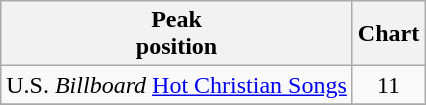<table class="wikitable sortable">
<tr>
<th>Peak<br>position</th>
<th>Chart</th>
</tr>
<tr>
<td>U.S. <em>Billboard</em> <a href='#'>Hot Christian Songs</a></td>
<td align="center">11</td>
</tr>
<tr>
</tr>
</table>
